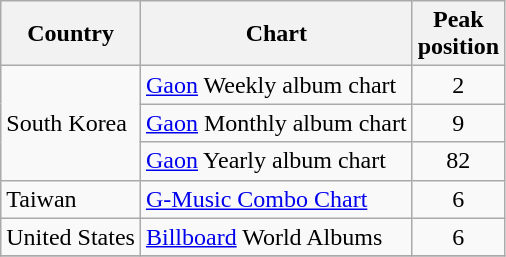<table class="wikitable sortable">
<tr>
<th>Country</th>
<th>Chart</th>
<th>Peak<br>position</th>
</tr>
<tr>
<td rowspan="3">South Korea</td>
<td><a href='#'>Gaon</a> Weekly album chart</td>
<td align="center">2</td>
</tr>
<tr>
<td><a href='#'>Gaon</a> Monthly album chart</td>
<td align="center">9</td>
</tr>
<tr>
<td><a href='#'>Gaon</a> Yearly album chart</td>
<td align="center">82</td>
</tr>
<tr>
<td>Taiwan</td>
<td><a href='#'>G-Music Combo Chart</a></td>
<td align="center">6</td>
</tr>
<tr>
<td>United States</td>
<td><a href='#'>Billboard</a> World Albums</td>
<td align="center">6</td>
</tr>
<tr>
</tr>
</table>
